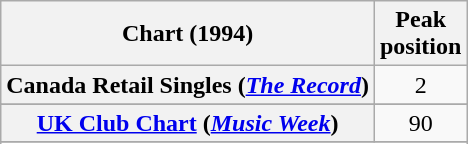<table class="wikitable sortable plainrowheaders" style="text-align:center">
<tr>
<th scope="col">Chart (1994)</th>
<th scope="col">Peak<br>position</th>
</tr>
<tr>
<th scope="row">Canada Retail Singles (<em><a href='#'>The Record</a></em>)</th>
<td>2</td>
</tr>
<tr>
</tr>
<tr>
</tr>
<tr>
</tr>
<tr>
</tr>
<tr>
</tr>
<tr>
<th scope="row"><a href='#'>UK Club Chart</a> (<em><a href='#'>Music Week</a></em>)</th>
<td>90</td>
</tr>
<tr>
</tr>
<tr>
</tr>
<tr>
</tr>
<tr>
</tr>
<tr>
</tr>
</table>
